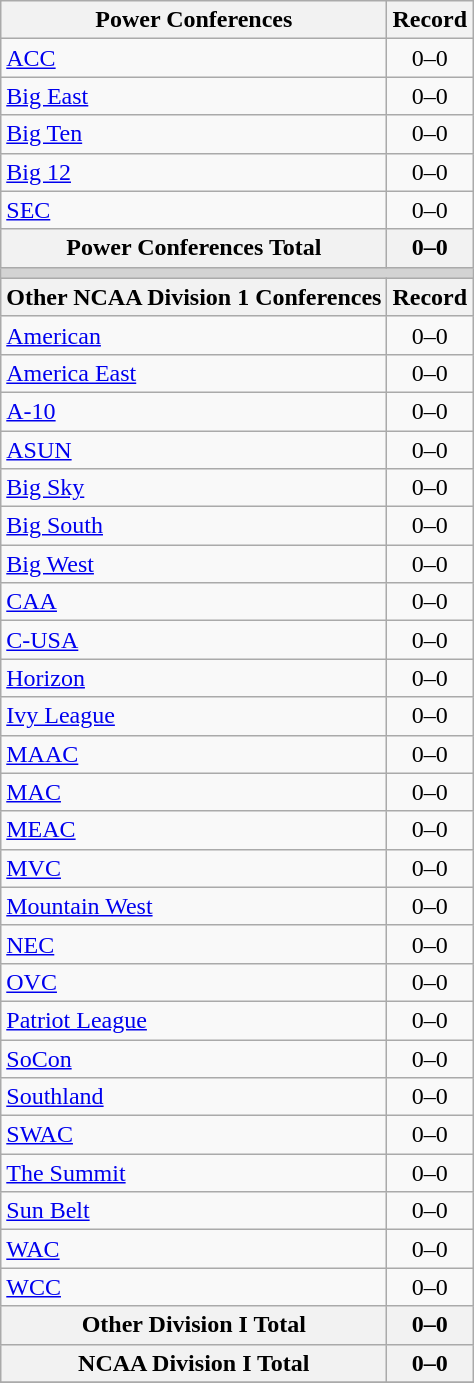<table class="wikitable">
<tr>
<th>Power Conferences</th>
<th>Record</th>
</tr>
<tr>
<td><a href='#'>ACC</a></td>
<td align=center>0–0</td>
</tr>
<tr>
<td><a href='#'>Big East</a></td>
<td align=center>0–0</td>
</tr>
<tr>
<td><a href='#'>Big Ten</a></td>
<td align=center>0–0</td>
</tr>
<tr>
<td><a href='#'>Big 12</a></td>
<td align=center>0–0</td>
</tr>
<tr>
<td><a href='#'>SEC</a></td>
<td align=center>0–0</td>
</tr>
<tr>
<th>Power Conferences Total</th>
<th>0–0</th>
</tr>
<tr>
<th colspan="2" style="background:lightgrey;"></th>
</tr>
<tr>
<th>Other NCAA Division 1 Conferences</th>
<th>Record</th>
</tr>
<tr>
<td><a href='#'>American</a></td>
<td align=center>0–0</td>
</tr>
<tr>
<td><a href='#'>America East</a></td>
<td align=center>0–0</td>
</tr>
<tr>
<td><a href='#'>A-10</a></td>
<td align=center>0–0</td>
</tr>
<tr>
<td><a href='#'>ASUN</a></td>
<td align=center>0–0</td>
</tr>
<tr>
<td><a href='#'>Big Sky</a></td>
<td align=center>0–0</td>
</tr>
<tr>
<td><a href='#'>Big South</a></td>
<td align=center>0–0</td>
</tr>
<tr>
<td><a href='#'>Big West</a></td>
<td align=center>0–0</td>
</tr>
<tr>
<td><a href='#'>CAA</a></td>
<td align=center>0–0</td>
</tr>
<tr>
<td><a href='#'>C-USA</a></td>
<td align=center>0–0</td>
</tr>
<tr>
<td><a href='#'>Horizon</a></td>
<td align=center>0–0</td>
</tr>
<tr>
<td><a href='#'>Ivy League</a></td>
<td align=center>0–0</td>
</tr>
<tr>
<td><a href='#'>MAAC</a></td>
<td align=center>0–0</td>
</tr>
<tr>
<td><a href='#'>MAC</a></td>
<td align=center>0–0</td>
</tr>
<tr>
<td><a href='#'>MEAC</a></td>
<td align=center>0–0</td>
</tr>
<tr>
<td><a href='#'>MVC</a></td>
<td align=center>0–0</td>
</tr>
<tr>
<td><a href='#'>Mountain West</a></td>
<td align=center>0–0</td>
</tr>
<tr>
<td><a href='#'>NEC</a></td>
<td align=center>0–0</td>
</tr>
<tr>
<td><a href='#'>OVC</a></td>
<td align=center>0–0</td>
</tr>
<tr>
<td><a href='#'>Patriot League</a></td>
<td align=center>0–0</td>
</tr>
<tr>
<td><a href='#'>SoCon</a></td>
<td align=center>0–0</td>
</tr>
<tr>
<td><a href='#'>Southland</a></td>
<td align=center>0–0</td>
</tr>
<tr>
<td><a href='#'>SWAC</a></td>
<td align=center>0–0</td>
</tr>
<tr>
<td><a href='#'>The Summit</a></td>
<td align=center>0–0</td>
</tr>
<tr>
<td><a href='#'>Sun Belt</a></td>
<td align=center>0–0</td>
</tr>
<tr>
<td><a href='#'>WAC</a></td>
<td align=center>0–0</td>
</tr>
<tr>
<td><a href='#'>WCC</a></td>
<td align=center>0–0</td>
</tr>
<tr>
<th>Other Division I Total</th>
<th>0–0</th>
</tr>
<tr>
<th>NCAA Division I Total</th>
<th>0–0</th>
</tr>
<tr>
</tr>
</table>
